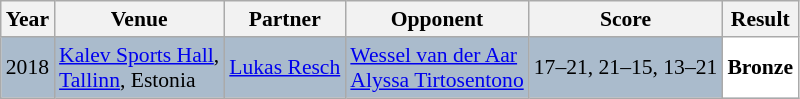<table class="sortable wikitable" style="font-size: 90%;">
<tr>
<th>Year</th>
<th>Venue</th>
<th>Partner</th>
<th>Opponent</th>
<th>Score</th>
<th>Result</th>
</tr>
<tr bgcolor="#AABBCC">
<td align="center">2018</td>
<td align="left"><a href='#'>Kalev Sports Hall</a>,<br><a href='#'>Tallinn</a>, Estonia</td>
<td align="left"> <a href='#'>Lukas Resch</a></td>
<td align="left"> <a href='#'>Wessel van der Aar</a><br> <a href='#'>Alyssa Tirtosentono</a></td>
<td align="left">17–21, 21–15, 13–21</td>
<td bgcolor="#FFFFFF"> <strong>Bronze</strong></td>
</tr>
</table>
